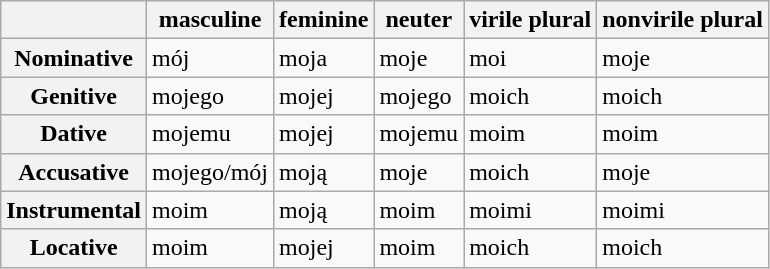<table class="wikitable mw-collapsible mw-collapsed">
<tr>
<th></th>
<th>masculine</th>
<th>feminine</th>
<th>neuter</th>
<th>virile plural</th>
<th>nonvirile plural</th>
</tr>
<tr>
<th>Nominative</th>
<td>mój</td>
<td>moja</td>
<td>moje</td>
<td>moi</td>
<td>moje</td>
</tr>
<tr>
<th>Genitive</th>
<td>mojego</td>
<td>mojej</td>
<td>mojego</td>
<td>moich</td>
<td>moich</td>
</tr>
<tr>
<th>Dative</th>
<td>mojemu</td>
<td>mojej</td>
<td>mojemu</td>
<td>moim</td>
<td>moim</td>
</tr>
<tr>
<th>Accusative</th>
<td>mojego/mój</td>
<td>moją</td>
<td>moje</td>
<td>moich</td>
<td>moje</td>
</tr>
<tr>
<th>Instrumental</th>
<td>moim</td>
<td>moją</td>
<td>moim</td>
<td>moimi</td>
<td>moimi</td>
</tr>
<tr>
<th>Locative</th>
<td>moim</td>
<td>mojej</td>
<td>moim</td>
<td>moich</td>
<td>moich</td>
</tr>
</table>
